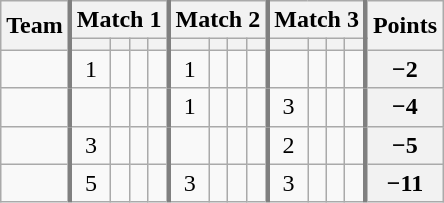<table class="wikitable sortable" style="text-align:center;">
<tr>
<th rowspan=2>Team</th>
<th colspan=4 style="border-left:3px solid gray">Match 1</th>
<th colspan=4 style="border-left:3px solid gray">Match 2</th>
<th colspan=4 style="border-left:3px solid gray">Match 3</th>
<th rowspan=2 style="border-left:3px solid gray">Points</th>
</tr>
<tr>
<th style="border-left:3px solid gray"></th>
<th></th>
<th></th>
<th></th>
<th style="border-left:3px solid gray"></th>
<th></th>
<th></th>
<th></th>
<th style="border-left:3px solid gray"></th>
<th></th>
<th></th>
<th></th>
</tr>
<tr>
<td align=left></td>
<td style="border-left:3px solid gray">1</td>
<td></td>
<td></td>
<td></td>
<td style="border-left:3px solid gray">1</td>
<td></td>
<td></td>
<td></td>
<td style="border-left:3px solid gray"></td>
<td></td>
<td></td>
<td></td>
<th style="border-left:3px solid gray">−2</th>
</tr>
<tr>
<td align=left></td>
<td style="border-left:3px solid gray"></td>
<td></td>
<td></td>
<td></td>
<td style="border-left:3px solid gray">1</td>
<td></td>
<td></td>
<td></td>
<td style="border-left:3px solid gray">3</td>
<td></td>
<td></td>
<td></td>
<th style="border-left:3px solid gray">−4</th>
</tr>
<tr>
<td align=left></td>
<td style="border-left:3px solid gray">3</td>
<td></td>
<td></td>
<td></td>
<td style="border-left:3px solid gray"></td>
<td></td>
<td></td>
<td></td>
<td style="border-left:3px solid gray">2</td>
<td></td>
<td></td>
<td></td>
<th style="border-left:3px solid gray">−5</th>
</tr>
<tr>
<td align=left></td>
<td style="border-left:3px solid gray">5</td>
<td></td>
<td></td>
<td></td>
<td style="border-left:3px solid gray">3</td>
<td></td>
<td></td>
<td></td>
<td style="border-left:3px solid gray">3</td>
<td></td>
<td></td>
<td></td>
<th style="border-left:3px solid gray">−11</th>
</tr>
</table>
